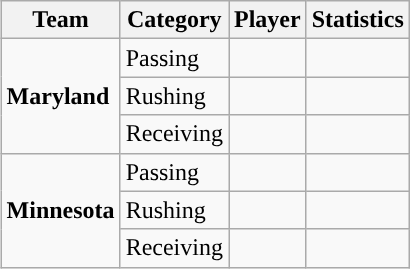<table class="wikitable" style="float: right;">
<tr>
<th>Team</th>
<th>Category</th>
<th>Player</th>
<th>Statistics</th>
</tr>
<tr>
<td rowspan=3><strong>Maryland</strong></td>
<td>Passing</td>
<td></td>
<td></td>
</tr>
<tr>
<td>Rushing</td>
<td></td>
<td></td>
</tr>
<tr>
<td>Receiving</td>
<td></td>
<td></td>
</tr>
<tr>
<td rowspan=3><strong>Minnesota</strong></td>
<td>Passing</td>
<td></td>
<td></td>
</tr>
<tr>
<td>Rushing</td>
<td></td>
<td></td>
</tr>
<tr>
<td>Receiving</td>
<td></td>
<td></td>
</tr>
</table>
